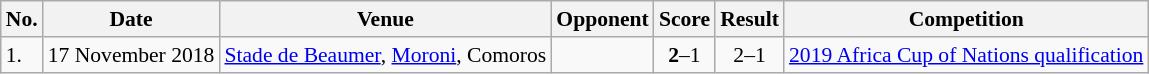<table class="wikitable sortable" style="font-size:90%">
<tr>
<th>No.</th>
<th>Date</th>
<th>Venue</th>
<th>Opponent</th>
<th>Score</th>
<th>Result</th>
<th>Competition</th>
</tr>
<tr>
<td>1.</td>
<td>17 November 2018</td>
<td><a href='#'>Stade de Beaumer</a>, <a href='#'>Moroni</a>, Comoros</td>
<td></td>
<td align=center><strong>2</strong>–1</td>
<td align=center>2–1</td>
<td><a href='#'>2019 Africa Cup of Nations qualification</a></td>
</tr>
</table>
